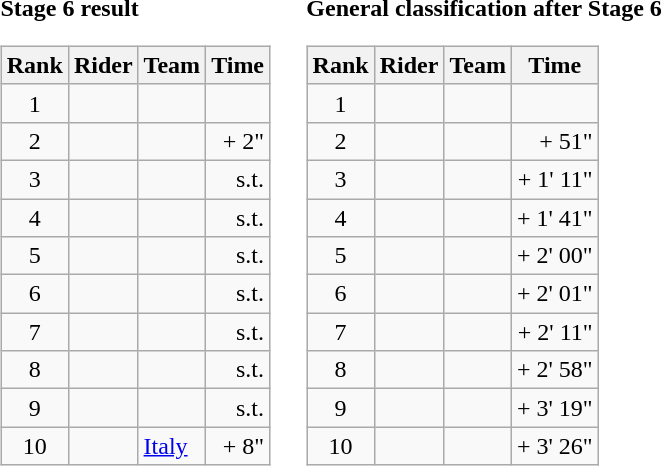<table>
<tr>
<td><strong>Stage 6 result</strong><br><table class="wikitable">
<tr>
<th scope="col">Rank</th>
<th scope="col">Rider</th>
<th scope="col">Team</th>
<th scope="col">Time</th>
</tr>
<tr>
<td style="text-align:center;">1</td>
<td></td>
<td></td>
<td style="text-align:right;"></td>
</tr>
<tr>
<td style="text-align:center;">2</td>
<td></td>
<td></td>
<td style="text-align:right;">+ 2"</td>
</tr>
<tr>
<td style="text-align:center;">3</td>
<td></td>
<td></td>
<td style="text-align:right;">s.t.</td>
</tr>
<tr>
<td style="text-align:center;">4</td>
<td></td>
<td></td>
<td style="text-align:right;">s.t.</td>
</tr>
<tr>
<td style="text-align:center;">5</td>
<td></td>
<td></td>
<td style="text-align:right;">s.t.</td>
</tr>
<tr>
<td style="text-align:center;">6</td>
<td></td>
<td></td>
<td style="text-align:right;">s.t.</td>
</tr>
<tr>
<td style="text-align:center;">7</td>
<td></td>
<td></td>
<td style="text-align:right;">s.t.</td>
</tr>
<tr>
<td style="text-align:center;">8</td>
<td></td>
<td></td>
<td style="text-align:right;">s.t.</td>
</tr>
<tr>
<td style="text-align:center;">9</td>
<td></td>
<td></td>
<td style="text-align:right;">s.t.</td>
</tr>
<tr>
<td style="text-align:center;">10</td>
<td></td>
<td><a href='#'>Italy</a></td>
<td style="text-align:right;">+ 8"</td>
</tr>
</table>
</td>
<td></td>
<td><strong>General classification after Stage 6</strong><br><table class="wikitable">
<tr>
<th scope="col">Rank</th>
<th scope="col">Rider</th>
<th scope="col">Team</th>
<th scope="col">Time</th>
</tr>
<tr>
<td style="text-align:center;">1</td>
<td><s></s> </td>
<td><s></s></td>
<td style="text-align:right;"><s></s></td>
</tr>
<tr>
<td style="text-align:center;">2</td>
<td></td>
<td></td>
<td style="text-align:right;">+ 51"</td>
</tr>
<tr>
<td style="text-align:center;">3</td>
<td></td>
<td></td>
<td style="text-align:right;">+ 1' 11"</td>
</tr>
<tr>
<td style="text-align:center;">4</td>
<td></td>
<td></td>
<td style="text-align:right;">+ 1' 41"</td>
</tr>
<tr>
<td style="text-align:center;">5</td>
<td></td>
<td></td>
<td style="text-align:right;">+ 2' 00"</td>
</tr>
<tr>
<td style="text-align:center;">6</td>
<td></td>
<td></td>
<td style="text-align:right;">+ 2' 01"</td>
</tr>
<tr>
<td style="text-align:center;">7</td>
<td></td>
<td></td>
<td style="text-align:right;">+ 2' 11"</td>
</tr>
<tr>
<td style="text-align:center;">8</td>
<td></td>
<td></td>
<td style="text-align:right;">+ 2' 58"</td>
</tr>
<tr>
<td style="text-align:center;">9</td>
<td></td>
<td></td>
<td style="text-align:right;">+ 3' 19"</td>
</tr>
<tr>
<td style="text-align:center;">10</td>
<td></td>
<td></td>
<td style="text-align:right;">+ 3' 26"</td>
</tr>
</table>
</td>
</tr>
</table>
